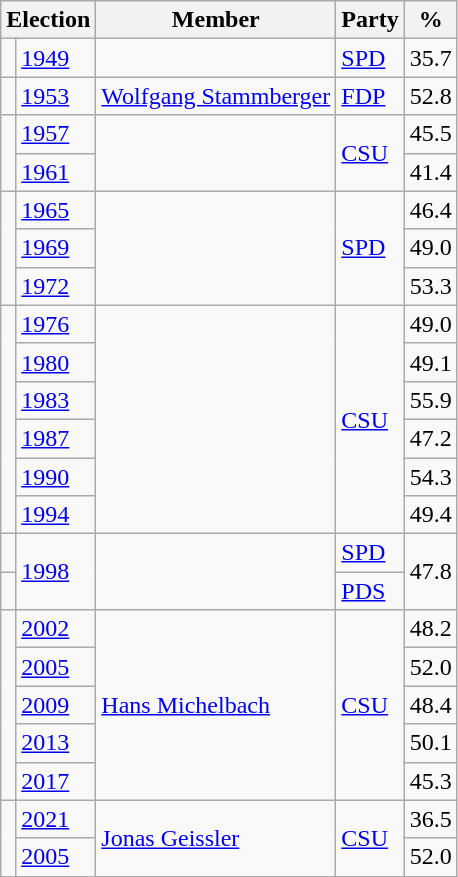<table class=wikitable>
<tr>
<th colspan=2>Election</th>
<th>Member</th>
<th>Party</th>
<th>%</th>
</tr>
<tr>
<td bgcolor=></td>
<td><a href='#'>1949</a></td>
<td></td>
<td><a href='#'>SPD</a></td>
<td align=right>35.7</td>
</tr>
<tr>
<td bgcolor=></td>
<td><a href='#'>1953</a></td>
<td><a href='#'>Wolfgang Stammberger</a></td>
<td><a href='#'>FDP</a></td>
<td align=right>52.8</td>
</tr>
<tr>
<td rowspan=2 bgcolor=></td>
<td><a href='#'>1957</a></td>
<td rowspan=2></td>
<td rowspan=2><a href='#'>CSU</a></td>
<td align=right>45.5</td>
</tr>
<tr>
<td><a href='#'>1961</a></td>
<td align=right>41.4</td>
</tr>
<tr>
<td rowspan=3 bgcolor=></td>
<td><a href='#'>1965</a></td>
<td rowspan=3></td>
<td rowspan=3><a href='#'>SPD</a></td>
<td align=right>46.4</td>
</tr>
<tr>
<td><a href='#'>1969</a></td>
<td align=right>49.0</td>
</tr>
<tr>
<td><a href='#'>1972</a></td>
<td align=right>53.3</td>
</tr>
<tr>
<td rowspan=6 bgcolor=></td>
<td><a href='#'>1976</a></td>
<td rowspan=6></td>
<td rowspan=6><a href='#'>CSU</a></td>
<td align=right>49.0</td>
</tr>
<tr>
<td><a href='#'>1980</a></td>
<td align=right>49.1</td>
</tr>
<tr>
<td><a href='#'>1983</a></td>
<td align=right>55.9</td>
</tr>
<tr>
<td><a href='#'>1987</a></td>
<td align=right>47.2</td>
</tr>
<tr>
<td><a href='#'>1990</a></td>
<td align=right>54.3</td>
</tr>
<tr>
<td><a href='#'>1994</a></td>
<td align=right>49.4</td>
</tr>
<tr>
<td bgcolor=></td>
<td rowspan=2><a href='#'>1998</a></td>
<td rowspan=2></td>
<td><a href='#'>SPD</a></td>
<td rowspan=2 align=right>47.8</td>
</tr>
<tr>
<td bgcolor=></td>
<td><a href='#'>PDS</a></td>
</tr>
<tr>
<td rowspan=5 bgcolor=></td>
<td><a href='#'>2002</a></td>
<td rowspan=5><a href='#'>Hans Michelbach</a></td>
<td rowspan=5><a href='#'>CSU</a></td>
<td align=right>48.2</td>
</tr>
<tr>
<td><a href='#'>2005</a></td>
<td align=right>52.0</td>
</tr>
<tr>
<td><a href='#'>2009</a></td>
<td align=right>48.4</td>
</tr>
<tr>
<td><a href='#'>2013</a></td>
<td align=right>50.1</td>
</tr>
<tr>
<td><a href='#'>2017</a></td>
<td align=right>45.3</td>
</tr>
<tr>
<td rowspan=2 bgcolor=></td>
<td><a href='#'>2021</a></td>
<td rowspan=2><a href='#'>Jonas Geissler</a></td>
<td rowspan=2><a href='#'>CSU</a></td>
<td align=right>36.5</td>
</tr>
<tr>
<td><a href='#'>2005</a></td>
<td align=right>52.0</td>
</tr>
</table>
